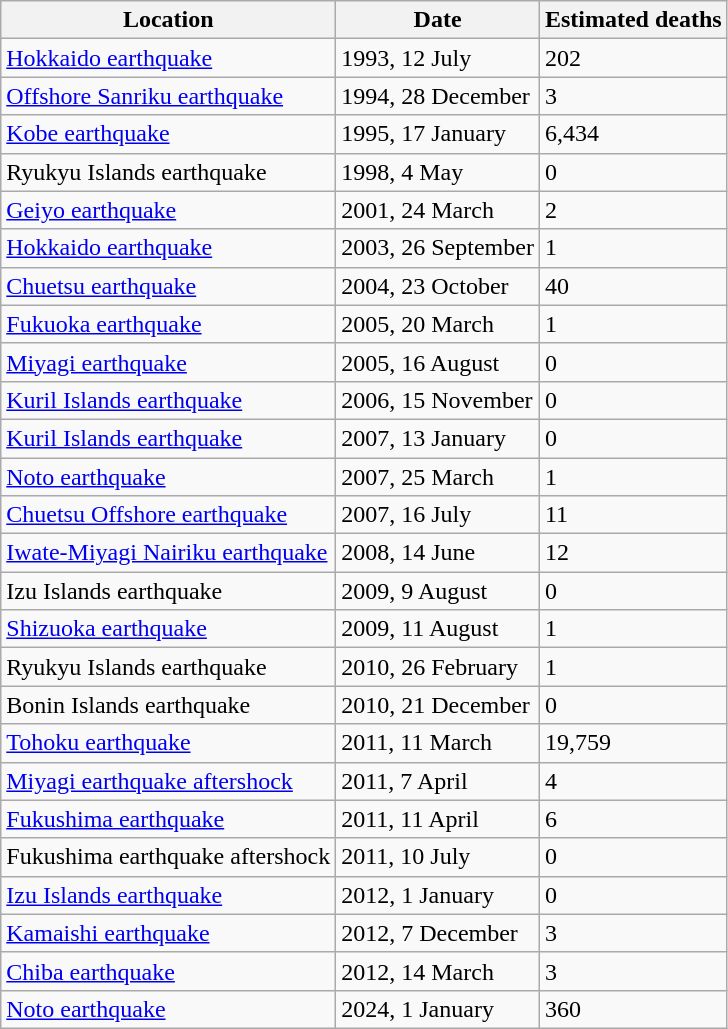<table class="wikitable sortable collapsible">
<tr>
<th>Location</th>
<th>Date</th>
<th>Estimated deaths</th>
</tr>
<tr>
<td><a href='#'>Hokkaido earthquake</a></td>
<td>1993, 12 July</td>
<td><div>202</div></td>
</tr>
<tr>
<td><a href='#'>Offshore Sanriku earthquake</a></td>
<td>1994, 28 December</td>
<td><div>3</div></td>
</tr>
<tr>
<td><a href='#'>Kobe earthquake</a></td>
<td>1995, 17 January</td>
<td><div>6,434</div></td>
</tr>
<tr>
<td>Ryukyu Islands earthquake</td>
<td>1998, 4 May</td>
<td><div>0</div></td>
</tr>
<tr>
<td><a href='#'>Geiyo earthquake</a></td>
<td>2001, 24 March</td>
<td><div>2</div></td>
</tr>
<tr>
<td><a href='#'>Hokkaido earthquake</a></td>
<td>2003, 26 September</td>
<td><div>1</div></td>
</tr>
<tr>
<td><a href='#'>Chuetsu earthquake</a></td>
<td>2004, 23 October</td>
<td><div>40</div></td>
</tr>
<tr>
<td><a href='#'>Fukuoka earthquake</a></td>
<td>2005, 20 March</td>
<td><div>1</div></td>
</tr>
<tr>
<td><a href='#'>Miyagi earthquake</a></td>
<td>2005, 16 August</td>
<td><div>0</div></td>
</tr>
<tr>
<td><a href='#'>Kuril Islands earthquake</a></td>
<td>2006, 15 November</td>
<td><div>0</div></td>
</tr>
<tr>
<td><a href='#'>Kuril Islands earthquake</a></td>
<td>2007, 13 January</td>
<td><div>0</div></td>
</tr>
<tr>
<td><a href='#'>Noto earthquake</a></td>
<td>2007, 25 March</td>
<td><div>1</div></td>
</tr>
<tr>
<td><a href='#'>Chuetsu Offshore earthquake</a></td>
<td>2007, 16 July</td>
<td><div>11</div></td>
</tr>
<tr>
<td><a href='#'>Iwate-Miyagi Nairiku earthquake</a></td>
<td>2008, 14 June</td>
<td><div>12</div></td>
</tr>
<tr>
<td>Izu Islands earthquake</td>
<td>2009, 9 August</td>
<td><div>0</div></td>
</tr>
<tr>
<td><a href='#'>Shizuoka earthquake</a></td>
<td>2009, 11 August</td>
<td><div>1</div></td>
</tr>
<tr>
<td>Ryukyu Islands earthquake</td>
<td>2010, 26 February</td>
<td><div>1</div></td>
</tr>
<tr>
<td>Bonin Islands earthquake</td>
<td>2010, 21 December</td>
<td><div>0</div></td>
</tr>
<tr>
<td><a href='#'>Tohoku earthquake</a></td>
<td>2011, 11 March</td>
<td><div>19,759</div></td>
</tr>
<tr>
<td><a href='#'>Miyagi earthquake aftershock</a></td>
<td>2011, 7 April</td>
<td><div>4</div></td>
</tr>
<tr>
<td><a href='#'>Fukushima earthquake</a></td>
<td>2011, 11 April</td>
<td><div>6</div></td>
</tr>
<tr>
<td>Fukushima earthquake aftershock</td>
<td>2011, 10 July</td>
<td><div>0</div></td>
</tr>
<tr>
<td><a href='#'>Izu Islands earthquake</a></td>
<td>2012, 1 January</td>
<td><div>0</div></td>
</tr>
<tr>
<td><a href='#'>Kamaishi earthquake</a></td>
<td>2012, 7 December</td>
<td><div>3</div></td>
</tr>
<tr>
<td><a href='#'>Chiba earthquake</a></td>
<td>2012, 14 March</td>
<td><div>3</div></td>
</tr>
<tr>
<td><a href='#'>Noto earthquake</a></td>
<td>2024, 1 January</td>
<td><div>360</div></td>
</tr>
</table>
